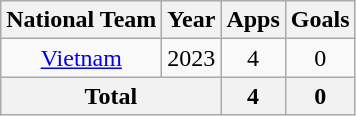<table class="wikitable" style="text-align:center">
<tr>
<th>National Team</th>
<th>Year</th>
<th>Apps</th>
<th>Goals</th>
</tr>
<tr>
<td rowspan="1"><a href='#'>Vietnam</a></td>
<td>2023</td>
<td>4</td>
<td>0</td>
</tr>
<tr>
<th colspan=2>Total</th>
<th>4</th>
<th>0</th>
</tr>
</table>
